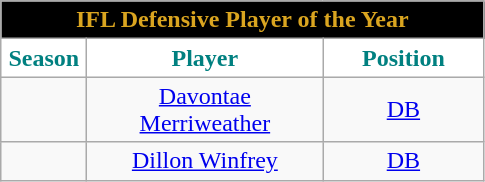<table class="wikitable sortable" style="text-align:center">
<tr>
<td colspan="4" style="background:#000; color:#DAA520;"><strong>IFL Defensive Player of the Year</strong></td>
</tr>
<tr>
<th style="width:50px; background:white; color:teal;">Season</th>
<th style="width:150px; background:white; color:teal;">Player</th>
<th style="width:100px; background:white; color:teal;">Position</th>
</tr>
<tr>
<td></td>
<td><a href='#'>Davontae Merriweather</a></td>
<td><a href='#'>DB</a></td>
</tr>
<tr>
<td></td>
<td><a href='#'>Dillon Winfrey</a></td>
<td><a href='#'>DB</a></td>
</tr>
</table>
